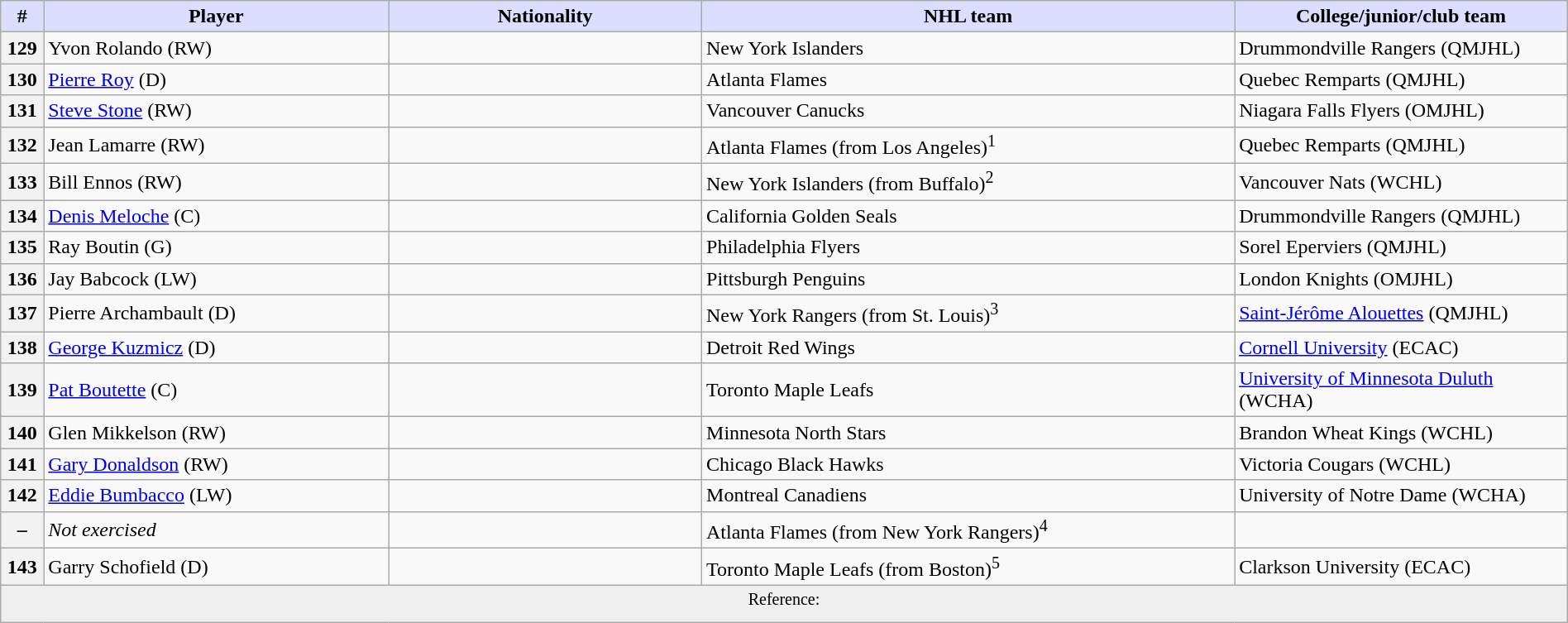<table class="wikitable" style="width: 100%">
<tr>
<th style="background:#ddf; width:2.75%;">#</th>
<th style="background:#ddf; width:22.0%;">Player</th>
<th style="background:#ddf; width:20.0%;">Nationality</th>
<th style="background:#ddf; width:34.0%;">NHL team</th>
<th style="background:#ddf; width:100.0%;">College/junior/club team</th>
</tr>
<tr>
<th>129</th>
<td>Yvon Rolando (RW)</td>
<td></td>
<td>New York Islanders</td>
<td>Drummondville Rangers (QMJHL)</td>
</tr>
<tr>
<th>130</th>
<td><a href='#'>Pierre Roy</a> (D)</td>
<td></td>
<td>Atlanta Flames</td>
<td>Quebec Remparts (QMJHL)</td>
</tr>
<tr>
<th>131</th>
<td><a href='#'>Steve Stone</a> (RW)</td>
<td></td>
<td>Vancouver Canucks</td>
<td>Niagara Falls Flyers (OMJHL)</td>
</tr>
<tr>
<th>132</th>
<td>Jean Lamarre (RW)</td>
<td></td>
<td>Atlanta Flames (from Los Angeles)<sup>1</sup></td>
<td>Quebec Remparts (QMJHL)</td>
</tr>
<tr>
<th>133</th>
<td>Bill Ennos (RW)</td>
<td></td>
<td>New York Islanders (from Buffalo)<sup>2</sup></td>
<td>Vancouver Nats (WCHL)</td>
</tr>
<tr>
<th>134</th>
<td><a href='#'>Denis Meloche</a> (C)</td>
<td></td>
<td>California Golden Seals</td>
<td>Drummondville Rangers (QMJHL)</td>
</tr>
<tr>
<th>135</th>
<td>Ray Boutin (G)</td>
<td></td>
<td>Philadelphia Flyers</td>
<td>Sorel Eperviers (QMJHL)</td>
</tr>
<tr>
<th>136</th>
<td>Jay Babcock (LW)</td>
<td></td>
<td>Pittsburgh Penguins</td>
<td>London Knights (OMJHL)</td>
</tr>
<tr>
<th>137</th>
<td>Pierre Archambault (D)</td>
<td></td>
<td>New York Rangers (from St. Louis)<sup>3</sup></td>
<td><a href='#'>Saint-Jérôme Alouettes</a> (QMJHL)</td>
</tr>
<tr>
<th>138</th>
<td><a href='#'>George Kuzmicz</a> (D)</td>
<td></td>
<td>Detroit Red Wings</td>
<td><a href='#'>Cornell University</a> (ECAC)</td>
</tr>
<tr>
<th>139</th>
<td><a href='#'>Pat Boutette</a> (C)</td>
<td></td>
<td>Toronto Maple Leafs</td>
<td><a href='#'>University of Minnesota Duluth</a> (WCHA)</td>
</tr>
<tr>
<th>140</th>
<td>Glen Mikkelson (RW)</td>
<td></td>
<td>Minnesota North Stars</td>
<td>Brandon Wheat Kings (WCHL)</td>
</tr>
<tr>
<th>141</th>
<td><a href='#'>Gary Donaldson</a> (RW)</td>
<td></td>
<td>Chicago Black Hawks</td>
<td>Victoria Cougars (WCHL)</td>
</tr>
<tr>
<th>142</th>
<td><a href='#'>Eddie Bumbacco</a> (LW)</td>
<td></td>
<td>Montreal Canadiens</td>
<td>University of Notre Dame (WCHA)</td>
</tr>
<tr>
<th>–</th>
<td><em>Not exercised</em></td>
<td></td>
<td>Atlanta Flames (from New York Rangers)<sup>4</sup></td>
<td></td>
</tr>
<tr>
<th>143</th>
<td>Garry Schofield (D)</td>
<td></td>
<td>Toronto Maple Leafs (from Boston)<sup>5</sup></td>
<td>Clarkson University (ECAC)</td>
</tr>
<tr>
<td align=center colspan="6" bgcolor="#efefef"><sup>Reference: </sup></td>
</tr>
</table>
